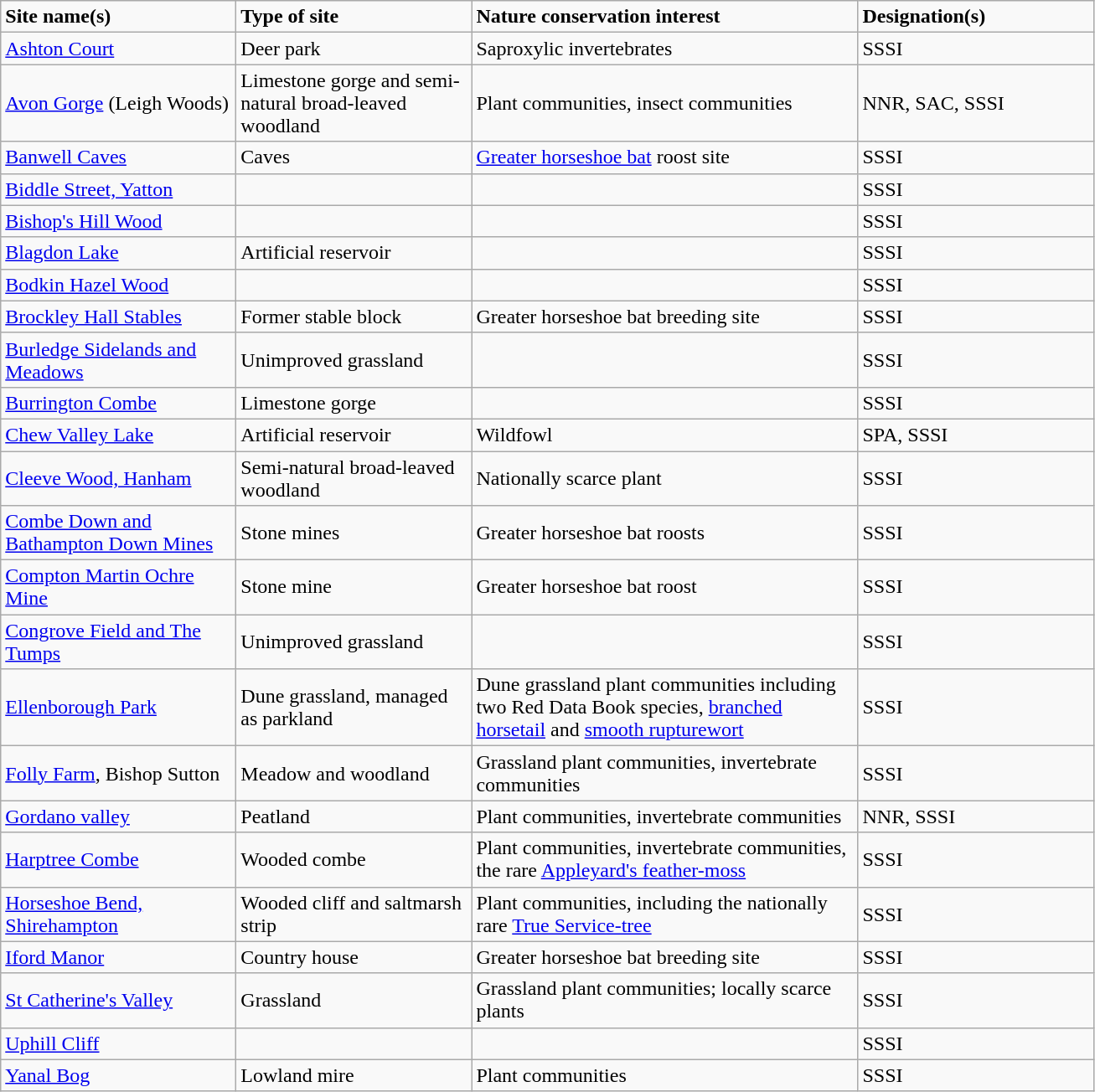<table class="wikitable">
<tr>
<td style="width:180px"><strong>Site name(s)</strong></td>
<td style="width:180px"><strong>Type of site</strong></td>
<td style="width:300px"><strong>Nature conservation interest</strong></td>
<td style="width:180px"><strong>Designation(s)</strong></td>
</tr>
<tr>
<td><a href='#'>Ashton Court</a></td>
<td>Deer park</td>
<td>Saproxylic invertebrates</td>
<td>SSSI</td>
</tr>
<tr>
<td><a href='#'>Avon Gorge</a> (Leigh Woods)</td>
<td>Limestone gorge and semi-natural broad-leaved woodland</td>
<td>Plant communities, insect communities</td>
<td>NNR, SAC, SSSI</td>
</tr>
<tr>
<td><a href='#'>Banwell Caves</a></td>
<td>Caves</td>
<td><a href='#'>Greater horseshoe bat</a> roost site</td>
<td>SSSI</td>
</tr>
<tr>
<td><a href='#'>Biddle Street, Yatton</a></td>
<td></td>
<td></td>
<td>SSSI</td>
</tr>
<tr>
<td><a href='#'>Bishop's Hill Wood</a></td>
<td></td>
<td></td>
<td>SSSI</td>
</tr>
<tr>
<td><a href='#'>Blagdon Lake</a></td>
<td>Artificial reservoir</td>
<td></td>
<td>SSSI</td>
</tr>
<tr>
<td><a href='#'>Bodkin Hazel Wood</a></td>
<td></td>
<td></td>
<td>SSSI</td>
</tr>
<tr>
<td><a href='#'>Brockley Hall Stables</a></td>
<td>Former stable block</td>
<td>Greater horseshoe bat breeding site</td>
<td>SSSI</td>
</tr>
<tr>
<td><a href='#'>Burledge Sidelands and Meadows</a></td>
<td>Unimproved grassland</td>
<td></td>
<td>SSSI</td>
</tr>
<tr>
<td><a href='#'>Burrington Combe</a></td>
<td>Limestone gorge</td>
<td></td>
<td>SSSI</td>
</tr>
<tr>
<td><a href='#'>Chew Valley Lake</a></td>
<td>Artificial reservoir</td>
<td>Wildfowl</td>
<td>SPA, SSSI</td>
</tr>
<tr>
<td><a href='#'>Cleeve Wood, Hanham</a></td>
<td>Semi-natural broad-leaved woodland</td>
<td>Nationally scarce plant</td>
<td>SSSI</td>
</tr>
<tr>
<td><a href='#'>Combe Down and Bathampton Down Mines</a></td>
<td>Stone mines</td>
<td>Greater horseshoe bat roosts</td>
<td>SSSI</td>
</tr>
<tr>
<td><a href='#'>Compton Martin Ochre Mine</a></td>
<td>Stone mine</td>
<td>Greater horseshoe bat roost</td>
<td>SSSI</td>
</tr>
<tr>
<td><a href='#'>Congrove Field and The Tumps</a></td>
<td>Unimproved grassland</td>
<td></td>
<td>SSSI</td>
</tr>
<tr>
<td><a href='#'>Ellenborough Park</a></td>
<td>Dune grassland, managed as parkland</td>
<td>Dune grassland plant communities including two Red Data Book species, <a href='#'>branched horsetail</a> and <a href='#'>smooth rupturewort</a></td>
<td>SSSI</td>
</tr>
<tr>
<td><a href='#'>Folly Farm</a>, Bishop Sutton</td>
<td>Meadow and woodland</td>
<td>Grassland plant communities, invertebrate communities</td>
<td>SSSI</td>
</tr>
<tr>
<td><a href='#'>Gordano valley</a></td>
<td>Peatland</td>
<td>Plant communities, invertebrate communities</td>
<td>NNR, SSSI</td>
</tr>
<tr>
<td><a href='#'>Harptree Combe</a></td>
<td>Wooded combe</td>
<td>Plant communities, invertebrate communities, the rare <a href='#'>Appleyard's feather-moss</a></td>
<td>SSSI</td>
</tr>
<tr>
<td><a href='#'>Horseshoe Bend, Shirehampton</a></td>
<td>Wooded cliff and saltmarsh strip</td>
<td>Plant communities, including the nationally rare <a href='#'>True Service-tree</a></td>
<td>SSSI</td>
</tr>
<tr>
<td><a href='#'>Iford Manor</a></td>
<td>Country house</td>
<td>Greater horseshoe bat breeding site</td>
<td>SSSI</td>
</tr>
<tr>
<td><a href='#'>St Catherine's Valley</a></td>
<td>Grassland</td>
<td>Grassland plant communities; locally scarce plants</td>
<td>SSSI</td>
</tr>
<tr>
<td><a href='#'>Uphill Cliff</a></td>
<td></td>
<td></td>
<td>SSSI</td>
</tr>
<tr>
<td><a href='#'>Yanal Bog</a></td>
<td>Lowland mire</td>
<td>Plant communities</td>
<td>SSSI</td>
</tr>
</table>
